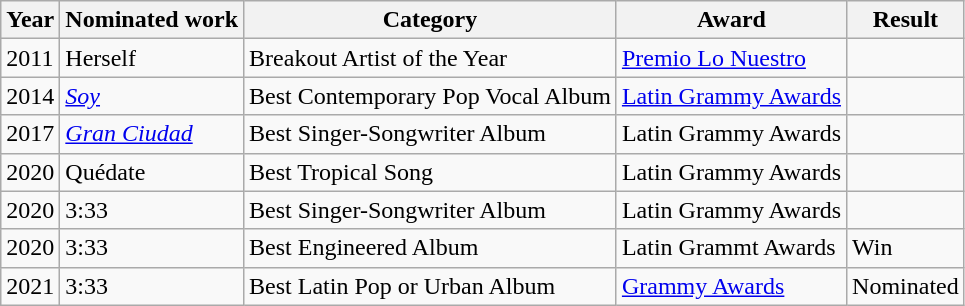<table class="wikitable sortable">
<tr>
<th>Year</th>
<th>Nominated work</th>
<th>Category</th>
<th>Award</th>
<th>Result</th>
</tr>
<tr>
<td>2011</td>
<td>Herself</td>
<td>Breakout Artist of the Year</td>
<td><a href='#'>Premio Lo Nuestro</a></td>
<td></td>
</tr>
<tr>
<td>2014</td>
<td><em><a href='#'>Soy</a></em></td>
<td>Best Contemporary Pop Vocal Album</td>
<td><a href='#'>Latin Grammy Awards</a></td>
<td></td>
</tr>
<tr>
<td>2017</td>
<td><em><a href='#'>Gran Ciudad</a></em></td>
<td>Best Singer-Songwriter Album</td>
<td>Latin Grammy Awards</td>
<td></td>
</tr>
<tr>
<td>2020</td>
<td>Quédate</td>
<td>Best Tropical Song</td>
<td>Latin Grammy Awards</td>
<td></td>
</tr>
<tr>
<td>2020</td>
<td>3:33</td>
<td>Best Singer-Songwriter Album</td>
<td>Latin Grammy Awards</td>
<td></td>
</tr>
<tr>
<td>2020</td>
<td>3:33</td>
<td>Best Engineered Album</td>
<td>Latin Grammt Awards</td>
<td>Win</td>
</tr>
<tr>
<td>2021</td>
<td>3:33</td>
<td>Best Latin Pop or Urban Album</td>
<td><a href='#'>Grammy Awards</a></td>
<td>Nominated</td>
</tr>
</table>
